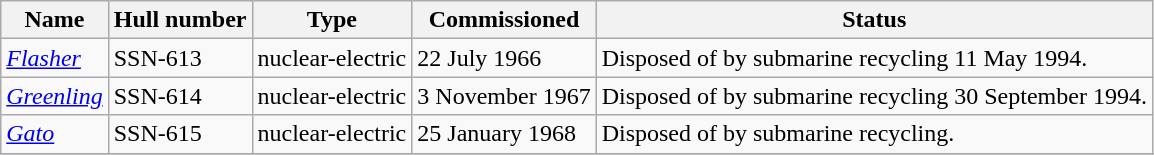<table class="wikitable">
<tr>
<th>Name</th>
<th>Hull number</th>
<th>Type</th>
<th>Commissioned</th>
<th>Status</th>
</tr>
<tr>
<td><em><a href='#'>Flasher</a></em></td>
<td>SSN-613</td>
<td>nuclear-electric</td>
<td>22 July 1966</td>
<td>Disposed of by submarine recycling 11 May 1994.</td>
</tr>
<tr>
<td><em><a href='#'>Greenling</a></em></td>
<td>SSN-614</td>
<td>nuclear-electric</td>
<td>3 November 1967</td>
<td>Disposed of by submarine recycling 30 September 1994.</td>
</tr>
<tr>
<td><em><a href='#'>Gato</a></em></td>
<td>SSN-615</td>
<td>nuclear-electric</td>
<td>25 January 1968</td>
<td>Disposed of by submarine recycling.</td>
</tr>
<tr>
</tr>
</table>
